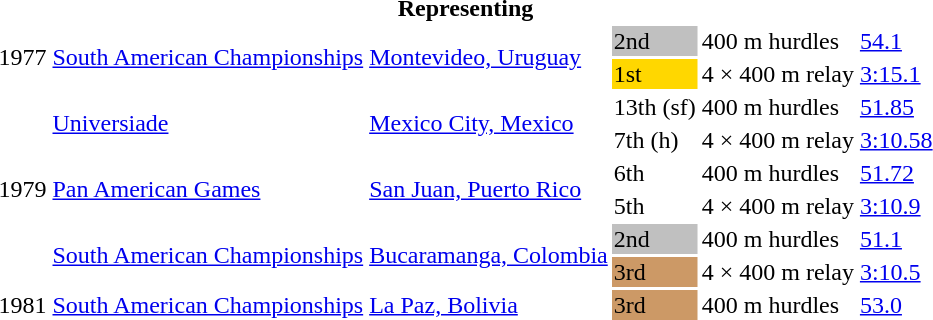<table>
<tr>
<th colspan="6">Representing </th>
</tr>
<tr>
<td rowspan=2>1977</td>
<td rowspan=2><a href='#'>South American Championships</a></td>
<td rowspan=2><a href='#'>Montevideo, Uruguay</a></td>
<td bgcolor=silver>2nd</td>
<td>400 m hurdles</td>
<td><a href='#'>54.1</a></td>
</tr>
<tr>
<td bgcolor=gold>1st</td>
<td>4 × 400 m relay</td>
<td><a href='#'>3:15.1</a></td>
</tr>
<tr>
<td rowspan=6>1979</td>
<td rowspan=2><a href='#'>Universiade</a></td>
<td rowspan=2><a href='#'>Mexico City, Mexico</a></td>
<td>13th (sf)</td>
<td>400 m hurdles</td>
<td><a href='#'>51.85</a></td>
</tr>
<tr>
<td>7th (h)</td>
<td>4 × 400 m relay</td>
<td><a href='#'>3:10.58</a></td>
</tr>
<tr>
<td rowspan=2><a href='#'>Pan American Games</a></td>
<td rowspan=2><a href='#'>San Juan, Puerto Rico</a></td>
<td>6th</td>
<td>400 m hurdles</td>
<td><a href='#'>51.72</a></td>
</tr>
<tr>
<td>5th</td>
<td>4 × 400 m relay</td>
<td><a href='#'>3:10.9</a></td>
</tr>
<tr>
<td rowspan=2><a href='#'>South American Championships</a></td>
<td rowspan=2><a href='#'>Bucaramanga, Colombia</a></td>
<td bgcolor=silver>2nd</td>
<td>400 m hurdles</td>
<td><a href='#'>51.1</a></td>
</tr>
<tr>
<td bgcolor=cc9966>3rd</td>
<td>4 × 400 m relay</td>
<td><a href='#'>3:10.5</a></td>
</tr>
<tr>
<td>1981</td>
<td><a href='#'>South American Championships</a></td>
<td><a href='#'>La Paz, Bolivia</a></td>
<td bgcolor=cc9966>3rd</td>
<td>400 m hurdles</td>
<td><a href='#'>53.0</a></td>
</tr>
</table>
